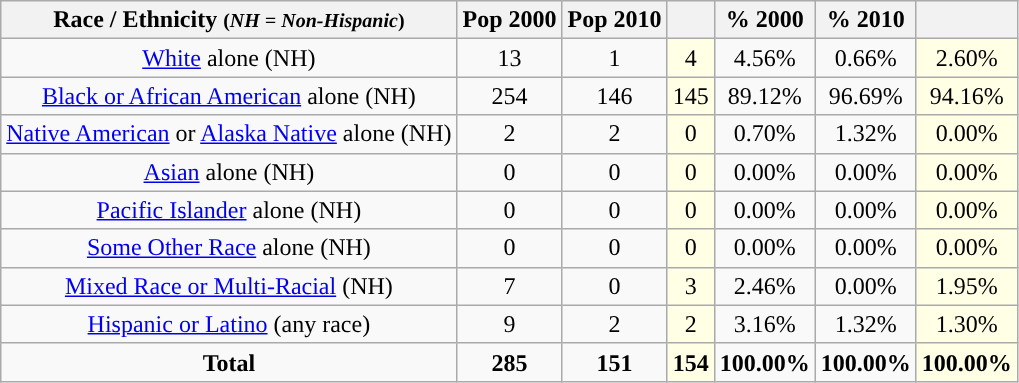<table class="wikitable" style="text-align:center;">
<tr>
<th>Race / Ethnicity <small>(<em>NH = Non-Hispanic</em>)</small></th>
<th>Pop 2000</th>
<th>Pop 2010</th>
<th></th>
<th>% 2000</th>
<th>% 2010</th>
<th></th>
</tr>
<tr>
<td><a href='#'>White</a> alone (NH)</td>
<td>13</td>
<td>1</td>
<td style='background: #ffffe6;'>4</td>
<td>4.56%</td>
<td>0.66%</td>
<td style='background: #ffffe6;'>2.60%</td>
</tr>
<tr>
<td><a href='#'>Black or African American</a> alone (NH)</td>
<td>254</td>
<td>146</td>
<td style='background: #ffffe6;'>145</td>
<td>89.12%</td>
<td>96.69%</td>
<td style='background: #ffffe6;'>94.16%</td>
</tr>
<tr>
<td><a href='#'>Native American</a> or <a href='#'>Alaska Native</a> alone (NH)</td>
<td>2</td>
<td>2</td>
<td style='background: #ffffe6;'>0</td>
<td>0.70%</td>
<td>1.32%</td>
<td style='background: #ffffe6;'>0.00%</td>
</tr>
<tr>
<td><a href='#'>Asian</a> alone (NH)</td>
<td>0</td>
<td>0</td>
<td style='background: #ffffe6;'>0</td>
<td>0.00%</td>
<td>0.00%</td>
<td style='background: #ffffe6;'>0.00%</td>
</tr>
<tr>
<td><a href='#'>Pacific Islander</a> alone (NH)</td>
<td>0</td>
<td>0</td>
<td style='background: #ffffe6;'>0</td>
<td>0.00%</td>
<td>0.00%</td>
<td style='background: #ffffe6;'>0.00%</td>
</tr>
<tr>
<td><a href='#'>Some Other Race</a> alone (NH)</td>
<td>0</td>
<td>0</td>
<td style='background: #ffffe6;'>0</td>
<td>0.00%</td>
<td>0.00%</td>
<td style='background: #ffffe6;'>0.00%</td>
</tr>
<tr>
<td><a href='#'>Mixed Race or Multi-Racial</a> (NH)</td>
<td>7</td>
<td>0</td>
<td style='background: #ffffe6;'>3</td>
<td>2.46%</td>
<td>0.00%</td>
<td style='background: #ffffe6;'>1.95%</td>
</tr>
<tr>
<td><a href='#'>Hispanic or Latino</a> (any race)</td>
<td>9</td>
<td>2</td>
<td style='background: #ffffe6;'>2</td>
<td>3.16%</td>
<td>1.32%</td>
<td style='background: #ffffe6;'>1.30%</td>
</tr>
<tr>
<td><strong>Total</strong></td>
<td><strong>285</strong></td>
<td><strong>151</strong></td>
<td style='background: #ffffe6;'><strong>154</strong></td>
<td><strong>100.00%</strong></td>
<td><strong>100.00%</strong></td>
<td style='background: #ffffe6;'><strong>100.00%</strong></td>
</tr>
</table>
